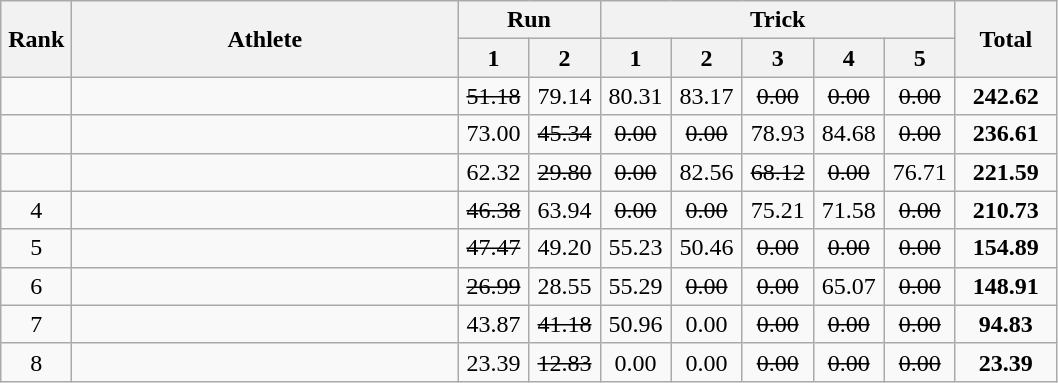<table class=wikitable style="text-align:center">
<tr>
<th rowspan=2 width=40>Rank</th>
<th rowspan=2 width=250>Athlete</th>
<th colspan=2>Run</th>
<th colspan=5>Trick</th>
<th rowspan=2 width=60>Total</th>
</tr>
<tr>
<th width=40>1</th>
<th width=40>2</th>
<th width=40>1</th>
<th width=40>2</th>
<th width=40>3</th>
<th width=40>4</th>
<th width=40>5</th>
</tr>
<tr>
<td></td>
<td align=left></td>
<td><s>51.18</s></td>
<td>79.14</td>
<td>80.31</td>
<td>83.17</td>
<td><s>0.00</s></td>
<td><s>0.00</s></td>
<td><s>0.00</s></td>
<td><strong>242.62</strong></td>
</tr>
<tr>
<td></td>
<td align=left></td>
<td>73.00</td>
<td><s>45.34</s></td>
<td><s>0.00</s></td>
<td><s>0.00</s></td>
<td>78.93</td>
<td>84.68</td>
<td><s>0.00</s></td>
<td><strong>236.61</strong></td>
</tr>
<tr>
<td></td>
<td align=left></td>
<td>62.32</td>
<td><s>29.80</s></td>
<td><s>0.00</s></td>
<td>82.56</td>
<td><s>68.12</s></td>
<td><s>0.00</s></td>
<td>76.71</td>
<td><strong>221.59</strong></td>
</tr>
<tr>
<td>4</td>
<td align=left></td>
<td><s>46.38</s></td>
<td>63.94</td>
<td><s>0.00</s></td>
<td><s>0.00</s></td>
<td>75.21</td>
<td>71.58</td>
<td><s>0.00</s></td>
<td><strong>210.73</strong></td>
</tr>
<tr>
<td>5</td>
<td align=left></td>
<td><s>47.47</s></td>
<td>49.20</td>
<td>55.23</td>
<td>50.46</td>
<td><s>0.00</s></td>
<td><s>0.00</s></td>
<td><s>0.00</s></td>
<td><strong>154.89</strong></td>
</tr>
<tr>
<td>6</td>
<td align=left></td>
<td><s>26.99</s></td>
<td>28.55</td>
<td>55.29</td>
<td><s>0.00</s></td>
<td><s>0.00</s></td>
<td>65.07</td>
<td><s>0.00</s></td>
<td><strong>148.91</strong></td>
</tr>
<tr>
<td>7</td>
<td align=left></td>
<td>43.87</td>
<td><s>41.18</s></td>
<td>50.96</td>
<td>0.00</td>
<td><s>0.00</s></td>
<td><s>0.00</s></td>
<td><s>0.00</s></td>
<td><strong>94.83</strong></td>
</tr>
<tr>
<td>8</td>
<td align=left></td>
<td>23.39</td>
<td><s>12.83</s></td>
<td>0.00</td>
<td>0.00</td>
<td><s>0.00</s></td>
<td><s>0.00</s></td>
<td><s>0.00</s></td>
<td><strong>23.39</strong></td>
</tr>
</table>
